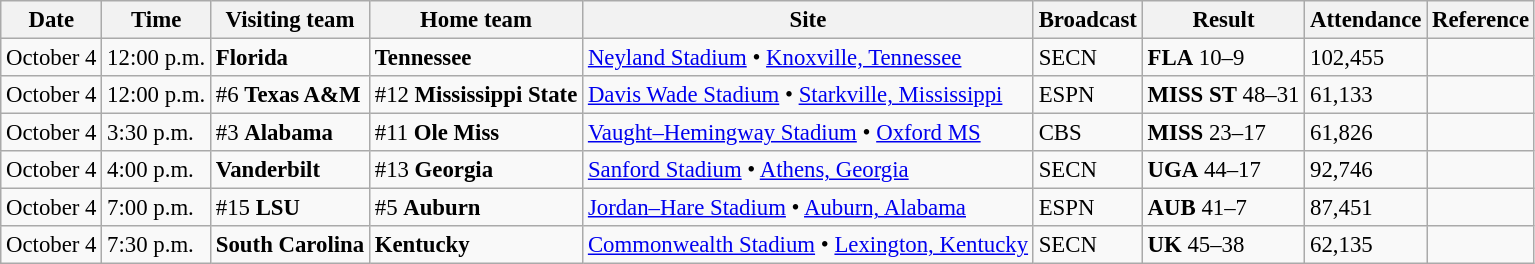<table class="wikitable" style="font-size:95%;">
<tr>
<th>Date</th>
<th>Time</th>
<th>Visiting team</th>
<th>Home team</th>
<th>Site</th>
<th>Broadcast</th>
<th>Result</th>
<th>Attendance</th>
<th class="unsortable">Reference</th>
</tr>
<tr bgcolor=>
<td>October 4</td>
<td>12:00 p.m.</td>
<td><strong>Florida</strong></td>
<td><strong>Tennessee</strong></td>
<td><a href='#'>Neyland Stadium</a> • <a href='#'>Knoxville, Tennessee</a></td>
<td>SECN</td>
<td><strong>FLA</strong> 10–9</td>
<td>102,455</td>
<td></td>
</tr>
<tr bgcolor=>
<td>October 4</td>
<td>12:00 p.m.</td>
<td>#6 <strong>Texas A&M</strong></td>
<td>#12 <strong>Mississippi State</strong></td>
<td><a href='#'>Davis Wade Stadium</a> • <a href='#'>Starkville, Mississippi</a></td>
<td>ESPN</td>
<td><strong>MISS ST</strong> 48–31</td>
<td>61,133</td>
<td></td>
</tr>
<tr bgcolor=>
<td>October 4</td>
<td>3:30 p.m.</td>
<td>#3 <strong>Alabama</strong></td>
<td>#11 <strong>Ole Miss</strong></td>
<td><a href='#'>Vaught–Hemingway Stadium</a> • <a href='#'>Oxford MS</a></td>
<td>CBS</td>
<td><strong>MISS</strong> 23–17</td>
<td>61,826</td>
<td></td>
</tr>
<tr bgcolor=>
<td>October 4</td>
<td>4:00 p.m.</td>
<td><strong>Vanderbilt</strong></td>
<td>#13 <strong>Georgia</strong></td>
<td><a href='#'>Sanford Stadium</a> • <a href='#'>Athens, Georgia</a></td>
<td>SECN</td>
<td><strong>UGA</strong> 44–17</td>
<td>92,746</td>
<td></td>
</tr>
<tr bgcolor=>
<td>October 4</td>
<td>7:00 p.m.</td>
<td>#15 <strong>LSU</strong></td>
<td>#5 <strong>Auburn</strong></td>
<td><a href='#'>Jordan–Hare Stadium</a> • <a href='#'>Auburn, Alabama</a></td>
<td>ESPN</td>
<td><strong>AUB</strong> 41–7</td>
<td>87,451</td>
<td></td>
</tr>
<tr bgcolor=>
<td>October 4</td>
<td>7:30 p.m.</td>
<td><strong>South Carolina</strong></td>
<td><strong>Kentucky</strong></td>
<td><a href='#'>Commonwealth Stadium</a> • <a href='#'>Lexington, Kentucky</a></td>
<td>SECN</td>
<td><strong>UK</strong> 45–38</td>
<td>62,135</td>
<td></td>
</tr>
</table>
